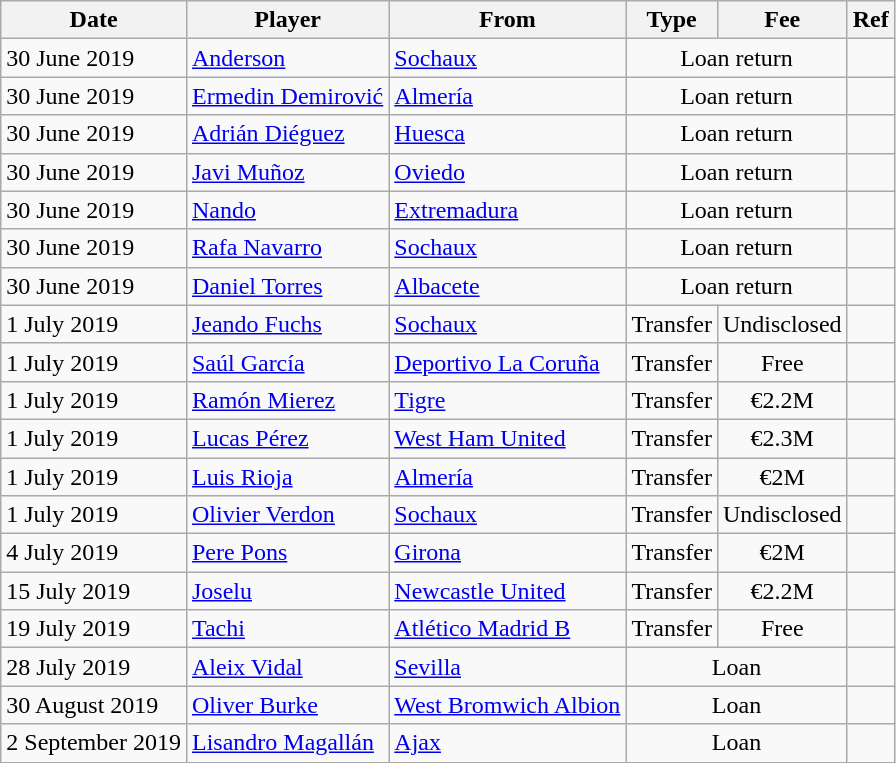<table class="wikitable">
<tr>
<th>Date</th>
<th>Player</th>
<th>From</th>
<th>Type</th>
<th>Fee</th>
<th>Ref</th>
</tr>
<tr>
<td>30 June 2019</td>
<td> <a href='#'>Anderson</a></td>
<td> <a href='#'>Sochaux</a></td>
<td style="text-align:center;" colspan="2">Loan return</td>
<td align=center></td>
</tr>
<tr>
<td>30 June 2019</td>
<td> <a href='#'>Ermedin Demirović</a></td>
<td><a href='#'>Almería</a></td>
<td style="text-align:center;" colspan="2">Loan return</td>
<td align=center></td>
</tr>
<tr>
<td>30 June 2019</td>
<td> <a href='#'>Adrián Diéguez</a></td>
<td><a href='#'>Huesca</a></td>
<td style="text-align:center;" colspan="2">Loan return</td>
<td align=center></td>
</tr>
<tr>
<td>30 June 2019</td>
<td> <a href='#'>Javi Muñoz</a></td>
<td><a href='#'>Oviedo</a></td>
<td style="text-align:center;" colspan="2">Loan return</td>
<td align=center></td>
</tr>
<tr>
<td>30 June 2019</td>
<td> <a href='#'>Nando</a></td>
<td><a href='#'>Extremadura</a></td>
<td style="text-align:center;" colspan="2">Loan return</td>
<td align=center></td>
</tr>
<tr>
<td>30 June 2019</td>
<td> <a href='#'>Rafa Navarro</a></td>
<td> <a href='#'>Sochaux</a></td>
<td style="text-align:center;" colspan="2">Loan return</td>
<td align=center></td>
</tr>
<tr>
<td>30 June 2019</td>
<td> <a href='#'>Daniel Torres</a></td>
<td><a href='#'>Albacete</a></td>
<td style="text-align:center;" colspan="2">Loan return</td>
<td align=center></td>
</tr>
<tr>
<td>1 July 2019</td>
<td> <a href='#'>Jeando Fuchs</a></td>
<td> <a href='#'>Sochaux</a></td>
<td align=center>Transfer</td>
<td align=center>Undisclosed</td>
<td align=center></td>
</tr>
<tr>
<td>1 July 2019</td>
<td> <a href='#'>Saúl García</a></td>
<td><a href='#'>Deportivo La Coruña</a></td>
<td align=center>Transfer</td>
<td align=center>Free</td>
<td align=center></td>
</tr>
<tr>
<td>1 July 2019</td>
<td> <a href='#'>Ramón Mierez</a></td>
<td> <a href='#'>Tigre</a></td>
<td align=center>Transfer</td>
<td align=center>€2.2M</td>
<td align=center></td>
</tr>
<tr>
<td>1 July 2019</td>
<td> <a href='#'>Lucas Pérez</a></td>
<td> <a href='#'>West Ham United</a></td>
<td align=center>Transfer</td>
<td align=center>€2.3M</td>
<td align=center></td>
</tr>
<tr>
<td>1 July 2019</td>
<td> <a href='#'>Luis Rioja</a></td>
<td><a href='#'>Almería</a></td>
<td align=center>Transfer</td>
<td align=center>€2M</td>
<td align=center></td>
</tr>
<tr>
<td>1 July 2019</td>
<td> <a href='#'>Olivier Verdon</a></td>
<td> <a href='#'>Sochaux</a></td>
<td align=center>Transfer</td>
<td align=center>Undisclosed</td>
<td align=center></td>
</tr>
<tr>
<td>4 July 2019</td>
<td> <a href='#'>Pere Pons</a></td>
<td><a href='#'>Girona</a></td>
<td align=center>Transfer</td>
<td align=center>€2M</td>
<td align=center></td>
</tr>
<tr>
<td>15 July 2019</td>
<td> <a href='#'>Joselu</a></td>
<td> <a href='#'>Newcastle United</a></td>
<td align=center>Transfer</td>
<td align=center>€2.2M</td>
<td align=center></td>
</tr>
<tr>
<td>19 July 2019</td>
<td> <a href='#'>Tachi</a></td>
<td><a href='#'>Atlético Madrid B</a></td>
<td align=center>Transfer</td>
<td align=center>Free</td>
<td align=center></td>
</tr>
<tr>
<td>28 July 2019</td>
<td> <a href='#'>Aleix Vidal</a></td>
<td><a href='#'>Sevilla</a></td>
<td style="text-align:center;" colspan="2">Loan</td>
<td align=center></td>
</tr>
<tr>
<td>30 August 2019</td>
<td> <a href='#'>Oliver Burke</a></td>
<td> <a href='#'>West Bromwich Albion</a></td>
<td style="text-align:center;" colspan="2">Loan</td>
<td align=center></td>
</tr>
<tr>
<td>2 September 2019</td>
<td> <a href='#'>Lisandro Magallán</a></td>
<td> <a href='#'>Ajax</a></td>
<td style="text-align:center;" colspan="2">Loan</td>
<td align=center></td>
</tr>
</table>
